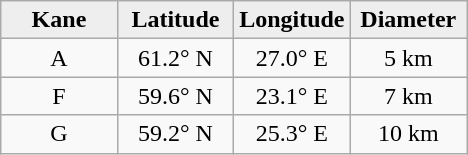<table class="wikitable">
<tr>
<th width="25%" style="background:#eeeeee;">Kane</th>
<th width="25%" style="background:#eeeeee;">Latitude</th>
<th width="25%" style="background:#eeeeee;">Longitude</th>
<th width="25%" style="background:#eeeeee;">Diameter</th>
</tr>
<tr>
<td align="center">A</td>
<td align="center">61.2° N</td>
<td align="center">27.0° E</td>
<td align="center">5 km</td>
</tr>
<tr>
<td align="center">F</td>
<td align="center">59.6° N</td>
<td align="center">23.1° E</td>
<td align="center">7 km</td>
</tr>
<tr>
<td align="center">G</td>
<td align="center">59.2° N</td>
<td align="center">25.3° E</td>
<td align="center">10 km</td>
</tr>
</table>
